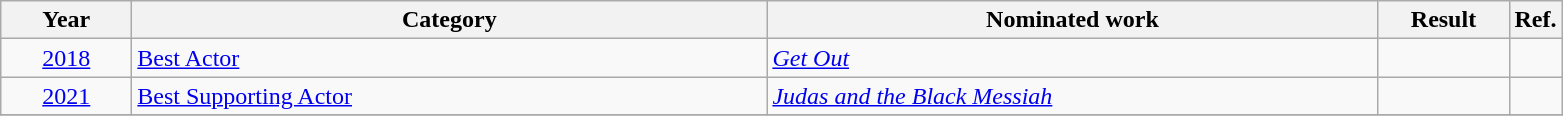<table class=wikitable>
<tr>
<th scope="col" style="width:5em;">Year</th>
<th scope="col" style="width:26em;">Category</th>
<th scope="col" style="width:25em;">Nominated work</th>
<th scope="col" style="width:5em;">Result</th>
<th>Ref.</th>
</tr>
<tr>
<td style="text-align:center;"><a href='#'>2018</a></td>
<td><a href='#'>Best Actor</a></td>
<td><em><a href='#'>Get Out</a></em></td>
<td></td>
<td style="text-align:center;"></td>
</tr>
<tr>
<td style="text-align:center;"><a href='#'>2021</a></td>
<td><a href='#'>Best Supporting Actor</a></td>
<td><em><a href='#'>Judas and the Black Messiah</a></em></td>
<td></td>
<td style="text-align:center;"></td>
</tr>
<tr>
</tr>
</table>
